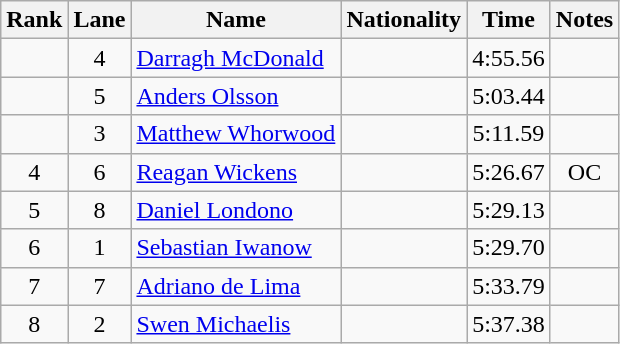<table class="wikitable">
<tr>
<th>Rank</th>
<th>Lane</th>
<th>Name</th>
<th>Nationality</th>
<th>Time</th>
<th>Notes</th>
</tr>
<tr>
<td align=center></td>
<td align=center>4</td>
<td><a href='#'>Darragh McDonald</a></td>
<td></td>
<td align=center>4:55.56</td>
<td align=center></td>
</tr>
<tr>
<td align=center></td>
<td align=center>5</td>
<td><a href='#'>Anders Olsson</a></td>
<td></td>
<td align=center>5:03.44</td>
<td align=center></td>
</tr>
<tr>
<td align=center></td>
<td align=center>3</td>
<td><a href='#'>Matthew Whorwood</a></td>
<td></td>
<td align=center>5:11.59</td>
<td align=center></td>
</tr>
<tr>
<td align=center>4</td>
<td align=center>6</td>
<td><a href='#'>Reagan Wickens</a></td>
<td></td>
<td align=center>5:26.67</td>
<td align=center>OC</td>
</tr>
<tr>
<td align=center>5</td>
<td align=center>8</td>
<td><a href='#'>Daniel Londono</a></td>
<td></td>
<td align=center>5:29.13</td>
<td align=center></td>
</tr>
<tr>
<td align=center>6</td>
<td align=center>1</td>
<td><a href='#'>Sebastian Iwanow</a></td>
<td></td>
<td align=center>5:29.70</td>
<td align=center></td>
</tr>
<tr>
<td align=center>7</td>
<td align=center>7</td>
<td><a href='#'>Adriano de Lima</a></td>
<td></td>
<td align=center>5:33.79</td>
<td align=center></td>
</tr>
<tr>
<td align=center>8</td>
<td align=center>2</td>
<td><a href='#'>Swen Michaelis</a></td>
<td></td>
<td align=center>5:37.38</td>
<td align=center></td>
</tr>
</table>
